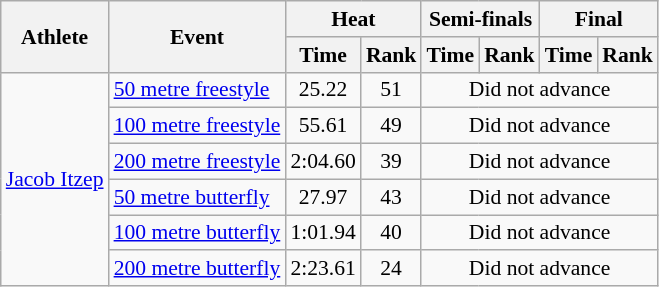<table class="wikitable" style="font-size:90%; text-align:center">
<tr>
<th rowspan="2">Athlete</th>
<th rowspan="2">Event</th>
<th colspan="2">Heat</th>
<th colspan="2">Semi-finals</th>
<th colspan="2">Final</th>
</tr>
<tr>
<th>Time</th>
<th>Rank</th>
<th>Time</th>
<th>Rank</th>
<th>Time</th>
<th>Rank</th>
</tr>
<tr>
<td align="left" rowspan="6"><a href='#'>Jacob Itzep</a></td>
<td align="left"><a href='#'>50 metre freestyle</a></td>
<td>25.22</td>
<td>51</td>
<td colspan="4">Did not advance</td>
</tr>
<tr>
<td align="left"><a href='#'>100 metre freestyle</a></td>
<td>55.61</td>
<td>49</td>
<td colspan="4">Did not advance</td>
</tr>
<tr>
<td align="left"><a href='#'>200 metre freestyle</a></td>
<td>2:04.60</td>
<td>39</td>
<td colspan="4">Did not advance</td>
</tr>
<tr>
<td align="left"><a href='#'>50 metre butterfly</a></td>
<td>27.97</td>
<td>43</td>
<td colspan="4">Did not advance</td>
</tr>
<tr>
<td align="left"><a href='#'>100 metre butterfly</a></td>
<td>1:01.94</td>
<td>40</td>
<td colspan="4">Did not advance</td>
</tr>
<tr>
<td align="left"><a href='#'>200 metre butterfly</a></td>
<td>2:23.61</td>
<td>24</td>
<td colspan="4">Did not advance</td>
</tr>
</table>
